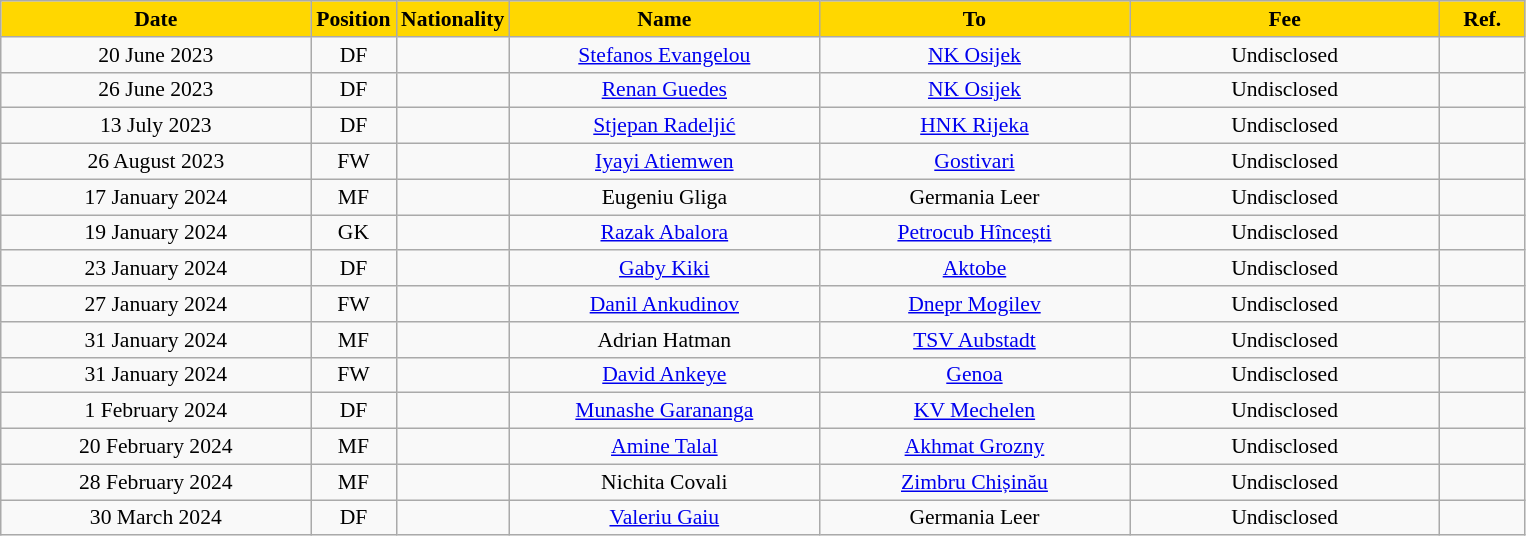<table class="wikitable"  style="text-align:center; font-size:90%; ">
<tr>
<th style="background:gold; color:black; width:200px;">Date</th>
<th style="background:gold; color:black; width:50px;">Position</th>
<th style="background:gold; color:black; width:50px;">Nationality</th>
<th style="background:gold; color:black; width:200px;">Name</th>
<th style="background:gold; color:black; width:200px;">To</th>
<th style="background:gold; color:black; width:200px;">Fee</th>
<th style="background:gold; color:black; width:50px;">Ref.</th>
</tr>
<tr>
<td>20 June 2023</td>
<td>DF</td>
<td></td>
<td><a href='#'>Stefanos Evangelou</a></td>
<td><a href='#'>NK Osijek</a></td>
<td>Undisclosed</td>
<td></td>
</tr>
<tr>
<td>26 June 2023</td>
<td>DF</td>
<td></td>
<td><a href='#'>Renan Guedes</a></td>
<td><a href='#'>NK Osijek</a></td>
<td>Undisclosed</td>
<td></td>
</tr>
<tr>
<td>13 July 2023</td>
<td>DF</td>
<td></td>
<td><a href='#'>Stjepan Radeljić</a></td>
<td><a href='#'>HNK Rijeka</a></td>
<td>Undisclosed</td>
<td></td>
</tr>
<tr>
<td>26 August 2023</td>
<td>FW</td>
<td></td>
<td><a href='#'>Iyayi Atiemwen</a></td>
<td><a href='#'>Gostivari</a></td>
<td>Undisclosed</td>
<td></td>
</tr>
<tr>
<td>17 January 2024</td>
<td>MF</td>
<td></td>
<td>Eugeniu Gliga</td>
<td>Germania Leer</td>
<td>Undisclosed</td>
<td></td>
</tr>
<tr>
<td>19 January 2024</td>
<td>GK</td>
<td></td>
<td><a href='#'>Razak Abalora</a></td>
<td><a href='#'>Petrocub Hîncești</a></td>
<td>Undisclosed</td>
<td></td>
</tr>
<tr>
<td>23 January 2024</td>
<td>DF</td>
<td></td>
<td><a href='#'>Gaby Kiki</a></td>
<td><a href='#'>Aktobe</a></td>
<td>Undisclosed</td>
<td></td>
</tr>
<tr>
<td>27 January 2024</td>
<td>FW</td>
<td></td>
<td><a href='#'>Danil Ankudinov</a></td>
<td><a href='#'>Dnepr Mogilev</a></td>
<td>Undisclosed</td>
<td></td>
</tr>
<tr>
<td>31 January 2024</td>
<td>MF</td>
<td></td>
<td>Adrian Hatman</td>
<td><a href='#'>TSV Aubstadt</a></td>
<td>Undisclosed</td>
<td></td>
</tr>
<tr>
<td>31 January 2024</td>
<td>FW</td>
<td></td>
<td><a href='#'>David Ankeye</a></td>
<td><a href='#'>Genoa</a></td>
<td>Undisclosed</td>
<td></td>
</tr>
<tr>
<td>1 February 2024</td>
<td>DF</td>
<td></td>
<td><a href='#'>Munashe Garananga</a></td>
<td><a href='#'>KV Mechelen</a></td>
<td>Undisclosed</td>
<td></td>
</tr>
<tr>
<td>20 February 2024</td>
<td>MF</td>
<td></td>
<td><a href='#'>Amine Talal</a></td>
<td><a href='#'>Akhmat Grozny</a></td>
<td>Undisclosed</td>
<td></td>
</tr>
<tr>
<td>28 February 2024</td>
<td>MF</td>
<td></td>
<td>Nichita Covali</td>
<td><a href='#'>Zimbru Chișinău</a></td>
<td>Undisclosed</td>
<td></td>
</tr>
<tr>
<td>30 March 2024</td>
<td>DF</td>
<td></td>
<td><a href='#'>Valeriu Gaiu</a></td>
<td>Germania Leer</td>
<td>Undisclosed</td>
<td></td>
</tr>
</table>
